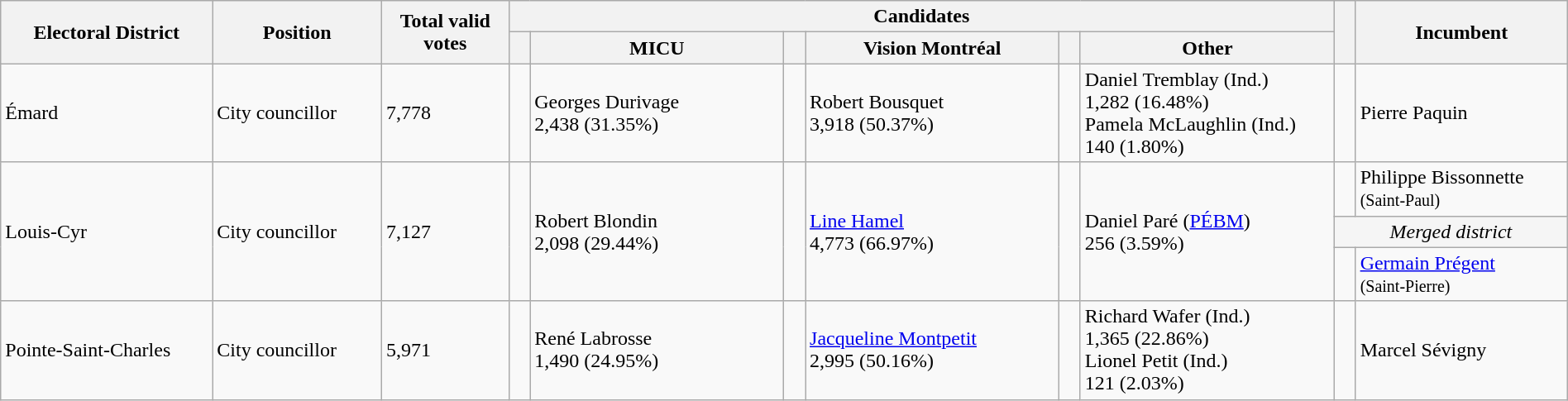<table class="wikitable" width="100%">
<tr>
<th width=10% rowspan=2>Electoral District</th>
<th width=8% rowspan=2>Position</th>
<th width=6% rowspan=2>Total valid votes</th>
<th colspan=6>Candidates</th>
<th width=1% rowspan=2> </th>
<th width=10% rowspan=2>Incumbent</th>
</tr>
<tr>
<th width=1% > </th>
<th width=12% >MICU</th>
<th width=1% > </th>
<th width=12% >Vision Montréal</th>
<th width=1% > </th>
<th width=12% >Other</th>
</tr>
<tr>
<td>Émard</td>
<td>City councillor</td>
<td>7,778</td>
<td></td>
<td>Georges Durivage<br>2,438 (31.35%)</td>
<td> </td>
<td>Robert Bousquet<br>3,918 (50.37%)</td>
<td></td>
<td>Daniel Tremblay (Ind.)<br>1,282 (16.48%)<br>Pamela McLaughlin (Ind.)<br>140 (1.80%)</td>
<td> </td>
<td>Pierre Paquin</td>
</tr>
<tr>
<td rowspan=3>Louis-Cyr</td>
<td rowspan=3>City councillor</td>
<td rowspan=3>7,127</td>
<td rowspan=3></td>
<td rowspan=3>Robert Blondin<br>2,098 (29.44%)</td>
<td rowspan=3 > </td>
<td rowspan=3><a href='#'>Line Hamel</a><br>4,773 (66.97%)</td>
<td rowspan=3></td>
<td rowspan=3>Daniel Paré (<a href='#'>PÉBM</a>)<br>256 (3.59%)</td>
<td> </td>
<td>Philippe Bissonnette<br><small>(Saint-Paul)</small></td>
</tr>
<tr>
<td colspan="2" style="background:whitesmoke; text-align:center;"><em>Merged district</em></td>
</tr>
<tr>
<td> </td>
<td><a href='#'>Germain Prégent</a><br><small>(Saint-Pierre)</small></td>
</tr>
<tr>
<td>Pointe-Saint-Charles</td>
<td>City councillor</td>
<td>5,971</td>
<td></td>
<td>René Labrosse<br>1,490 (24.95%)</td>
<td> </td>
<td><a href='#'>Jacqueline Montpetit</a><br>2,995 (50.16%)</td>
<td></td>
<td>Richard Wafer (Ind.)<br>1,365 (22.86%)<br>Lionel Petit (Ind.)<br>121 (2.03%)</td>
<td> </td>
<td>Marcel Sévigny</td>
</tr>
</table>
